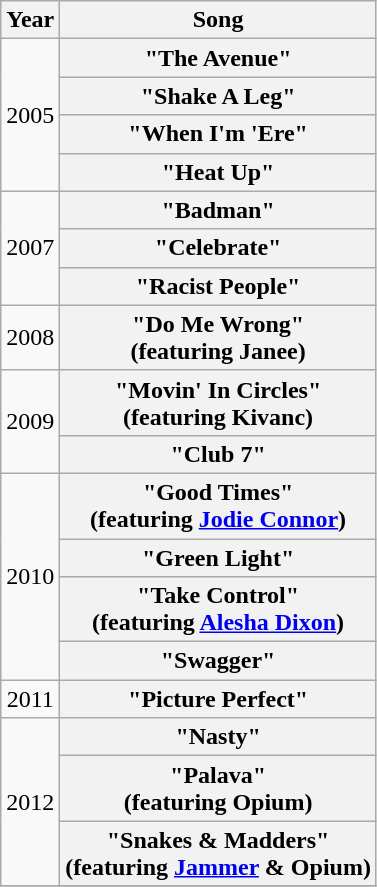<table class="wikitable plainrowheaders" style="text-align:center;">
<tr>
<th scope="col">Year</th>
<th scope="col">Song</th>
</tr>
<tr>
<td rowspan="4">2005</td>
<th scope="row">"The Avenue"</th>
</tr>
<tr>
<th scope="row">"Shake A Leg"</th>
</tr>
<tr>
<th scope="row">"When I'm 'Ere"</th>
</tr>
<tr>
<th scope="row">"Heat Up"</th>
</tr>
<tr>
<td rowspan="3">2007</td>
<th scope="row">"Badman"</th>
</tr>
<tr>
<th scope="row">"Celebrate"</th>
</tr>
<tr>
<th scope="row">"Racist People"</th>
</tr>
<tr>
<td>2008</td>
<th scope="row">"Do Me Wrong"<br><span>(featuring Janee)</span></th>
</tr>
<tr>
<td rowspan="2">2009</td>
<th scope="row">"Movin' In Circles"<br><span>(featuring Kivanc)</span></th>
</tr>
<tr>
<th scope="row">"Club 7"</th>
</tr>
<tr>
<td rowspan="4">2010</td>
<th scope="row">"Good Times"<br><span>(featuring <a href='#'>Jodie Connor</a>)</span></th>
</tr>
<tr>
<th scope="row">"Green Light"</th>
</tr>
<tr>
<th scope="row">"Take Control"<br><span>(featuring <a href='#'>Alesha Dixon</a>)</span></th>
</tr>
<tr>
<th scope="row">"Swagger"</th>
</tr>
<tr>
<td rowspan="1">2011</td>
<th scope="row">"Picture Perfect"</th>
</tr>
<tr>
<td rowspan="3">2012</td>
<th scope="row">"Nasty"</th>
</tr>
<tr>
<th scope="row">"Palava"<br><span>(featuring Opium)</span></th>
</tr>
<tr>
<th scope="row">"Snakes & Madders"<br><span>(featuring <a href='#'>Jammer</a> & Opium)</span></th>
</tr>
<tr>
</tr>
</table>
